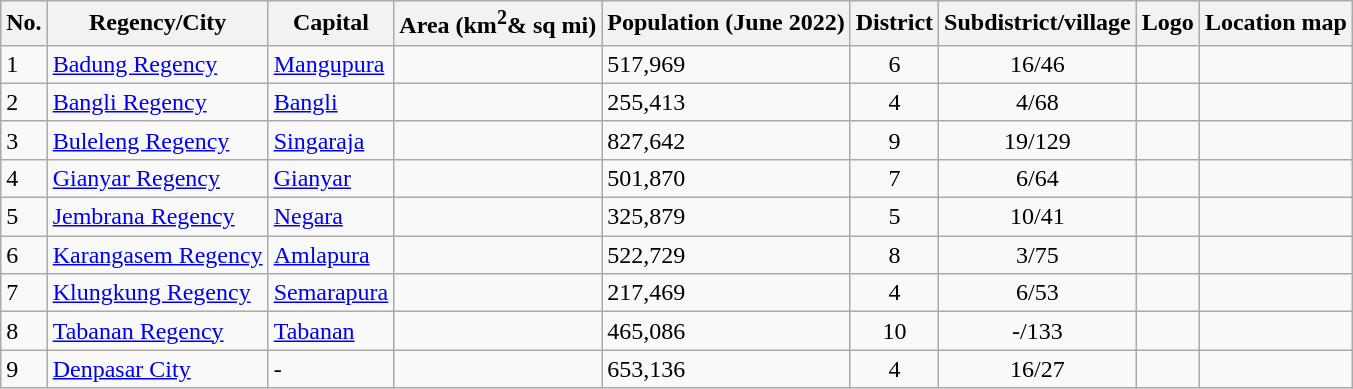<table class="wikitable sortable mw-collapsible">
<tr>
<th>No.</th>
<th>Regency/City</th>
<th>Capital</th>
<th>Area (km<sup>2</sup>& sq mi)</th>
<th>Population (June 2022)</th>
<th>District</th>
<th>Subdistrict/village</th>
<th>Logo</th>
<th>Location map</th>
</tr>
<tr>
<td>1</td>
<td><a href='#'>Badung Regency</a></td>
<td><a href='#'>Mangupura</a></td>
<td></td>
<td>517,969</td>
<td align="center">6</td>
<td align="center">16/46</td>
<td></td>
<td></td>
</tr>
<tr>
<td>2</td>
<td><a href='#'>Bangli Regency</a></td>
<td><a href='#'>Bangli</a></td>
<td></td>
<td>255,413</td>
<td align="center">4</td>
<td align="center">4/68</td>
<td></td>
<td></td>
</tr>
<tr>
<td>3</td>
<td><a href='#'>Buleleng Regency</a></td>
<td><a href='#'>Singaraja</a></td>
<td></td>
<td>827,642</td>
<td align="center">9</td>
<td align="center">19/129</td>
<td></td>
<td></td>
</tr>
<tr>
<td>4</td>
<td><a href='#'>Gianyar Regency</a></td>
<td><a href='#'>Gianyar</a></td>
<td></td>
<td>501,870</td>
<td align="center">7</td>
<td align="center">6/64</td>
<td></td>
<td></td>
</tr>
<tr>
<td>5</td>
<td><a href='#'>Jembrana Regency</a></td>
<td><a href='#'>Negara</a></td>
<td></td>
<td>325,879</td>
<td align="center">5</td>
<td align="center">10/41</td>
<td></td>
<td></td>
</tr>
<tr>
<td>6</td>
<td><a href='#'>Karangasem Regency</a></td>
<td><a href='#'>Amlapura</a></td>
<td></td>
<td>522,729</td>
<td align="center">8</td>
<td align="center">3/75</td>
<td></td>
<td></td>
</tr>
<tr>
<td>7</td>
<td><a href='#'>Klungkung Regency</a></td>
<td><a href='#'>Semarapura</a></td>
<td></td>
<td>217,469</td>
<td align="center">4</td>
<td align="center">6/53</td>
<td></td>
<td></td>
</tr>
<tr>
<td>8</td>
<td><a href='#'>Tabanan Regency</a></td>
<td><a href='#'>Tabanan</a></td>
<td></td>
<td>465,086</td>
<td align="center">10</td>
<td align="center">-/133</td>
<td></td>
<td></td>
</tr>
<tr>
<td>9</td>
<td><a href='#'>Denpasar City</a></td>
<td>-</td>
<td></td>
<td>653,136</td>
<td align="center">4</td>
<td align="center">16/27</td>
<td></td>
<td></td>
</tr>
</table>
